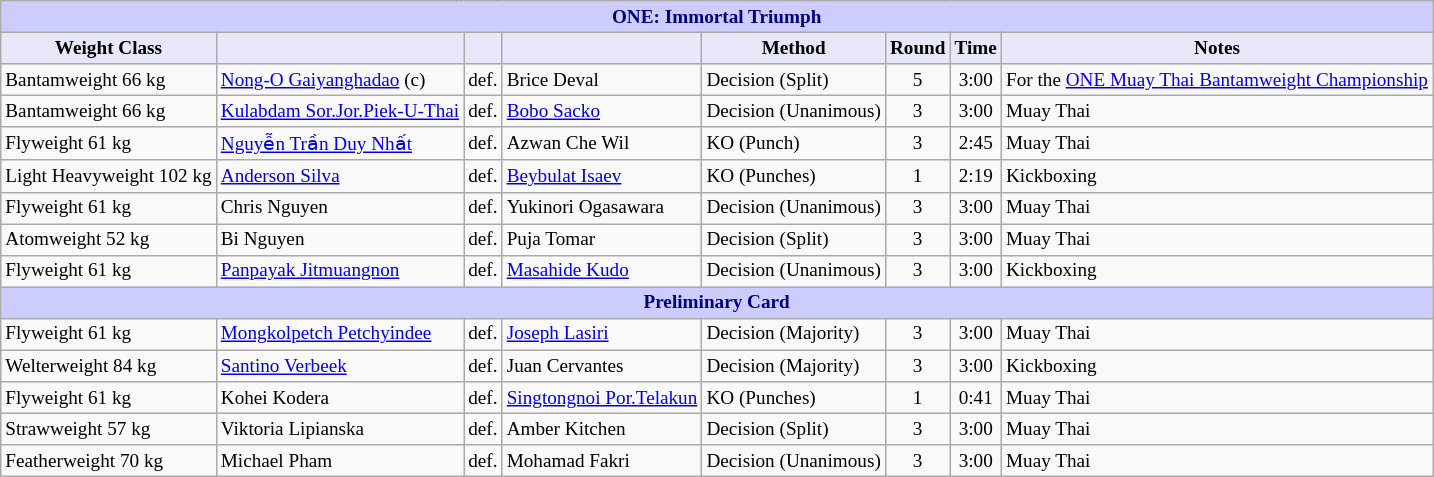<table class="wikitable" style="font-size: 80%;">
<tr>
<th colspan="8" style="background-color: #ccf; color: #000080; text-align: center;"><strong>ONE: Immortal Triumph</strong></th>
</tr>
<tr>
<th colspan="1" style="background-color: #E6E8FA; color: #000000; text-align: center;">Weight Class</th>
<th colspan="1" style="background-color: #E6E8FA; color: #000000; text-align: center;"></th>
<th colspan="1" style="background-color: #E6E8FA; color: #000000; text-align: center;"></th>
<th colspan="1" style="background-color: #E6E8FA; color: #000000; text-align: center;"></th>
<th colspan="1" style="background-color: #E6E8FA; color: #000000; text-align: center;">Method</th>
<th colspan="1" style="background-color: #E6E8FA; color: #000000; text-align: center;">Round</th>
<th colspan="1" style="background-color: #E6E8FA; color: #000000; text-align: center;">Time</th>
<th colspan="1" style="background-color: #E6E8FA; color: #000000; text-align: center;">Notes</th>
</tr>
<tr>
<td>Bantamweight 66 kg</td>
<td> <a href='#'>Nong-O Gaiyanghadao</a> (c)</td>
<td>def.</td>
<td> Brice Deval</td>
<td>Decision (Split)</td>
<td align=center>5</td>
<td align=center>3:00</td>
<td>For the <a href='#'>ONE Muay Thai Bantamweight Championship</a></td>
</tr>
<tr>
<td>Bantamweight 66 kg</td>
<td> <a href='#'>Kulabdam Sor.Jor.Piek-U-Thai</a></td>
<td>def.</td>
<td> <a href='#'>Bobo Sacko</a></td>
<td>Decision (Unanimous)</td>
<td align=center>3</td>
<td align=center>3:00</td>
<td>Muay Thai</td>
</tr>
<tr>
<td>Flyweight 61 kg</td>
<td> <a href='#'>Nguyễn Trần Duy Nhất</a></td>
<td>def.</td>
<td> Azwan Che Wil</td>
<td>KO (Punch)</td>
<td align=center>3</td>
<td align=center>2:45</td>
<td>Muay Thai</td>
</tr>
<tr>
<td>Light Heavyweight 102 kg</td>
<td> <a href='#'>Anderson Silva</a></td>
<td>def.</td>
<td> <a href='#'>Beybulat Isaev</a></td>
<td>KO (Punches)</td>
<td align=center>1</td>
<td align=center>2:19</td>
<td>Kickboxing</td>
</tr>
<tr>
<td>Flyweight 61 kg</td>
<td> Chris Nguyen</td>
<td>def.</td>
<td> Yukinori Ogasawara</td>
<td>Decision (Unanimous)</td>
<td align=center>3</td>
<td align=center>3:00</td>
<td>Muay Thai</td>
</tr>
<tr>
<td>Atomweight 52 kg</td>
<td> Bi Nguyen</td>
<td>def.</td>
<td> Puja Tomar</td>
<td>Decision (Split)</td>
<td align=center>3</td>
<td align=center>3:00</td>
<td>Muay Thai</td>
</tr>
<tr>
<td>Flyweight 61 kg</td>
<td> <a href='#'>Panpayak Jitmuangnon</a></td>
<td>def.</td>
<td> <a href='#'>Masahide Kudo</a></td>
<td>Decision (Unanimous)</td>
<td align=center>3</td>
<td align=center>3:00</td>
<td>Kickboxing</td>
</tr>
<tr>
<th colspan="8" style="background-color: #ccf; color: #000080; text-align: center;"><strong>Preliminary Card</strong></th>
</tr>
<tr>
<td>Flyweight 61 kg</td>
<td> <a href='#'>Mongkolpetch Petchyindee</a></td>
<td>def.</td>
<td> <a href='#'>Joseph Lasiri</a></td>
<td>Decision (Majority)</td>
<td align=center>3</td>
<td align=center>3:00</td>
<td>Muay Thai</td>
</tr>
<tr>
<td>Welterweight 84 kg</td>
<td> <a href='#'>Santino Verbeek</a></td>
<td>def.</td>
<td> Juan Cervantes</td>
<td>Decision (Majority)</td>
<td align=center>3</td>
<td align=center>3:00</td>
<td>Kickboxing</td>
</tr>
<tr>
<td>Flyweight 61 kg</td>
<td> Kohei Kodera</td>
<td>def.</td>
<td> <a href='#'>Singtongnoi Por.Telakun</a></td>
<td>KO (Punches)</td>
<td align=center>1</td>
<td align=center>0:41</td>
<td>Muay Thai</td>
</tr>
<tr>
<td>Strawweight 57 kg</td>
<td> Viktoria Lipianska</td>
<td>def.</td>
<td> Amber Kitchen</td>
<td>Decision (Split)</td>
<td align=center>3</td>
<td align=center>3:00</td>
<td>Muay Thai</td>
</tr>
<tr>
<td>Featherweight 70 kg</td>
<td> Michael Pham</td>
<td>def.</td>
<td> Mohamad Fakri</td>
<td>Decision (Unanimous)</td>
<td align=center>3</td>
<td align=center>3:00</td>
<td>Muay Thai</td>
</tr>
</table>
